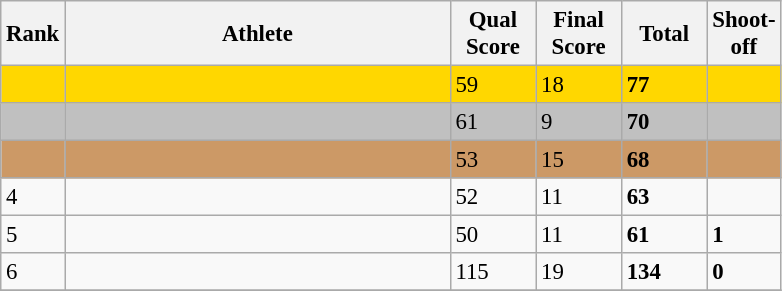<table class="wikitable" style="font-size:95%" style="width:35em;" style="text-align:center">
<tr>
<th>Rank</th>
<th width=250>Athlete</th>
<th width=50>Qual Score</th>
<th width=50>Final Score</th>
<th width=50>Total</th>
<th width=40>Shoot-off</th>
</tr>
<tr bgcolor=gold>
<td></td>
<td align=left></td>
<td>59</td>
<td>18</td>
<td><strong>77</strong></td>
<td></td>
</tr>
<tr bgcolor=silver>
<td></td>
<td align=left></td>
<td>61</td>
<td>9</td>
<td><strong>70</strong></td>
<td></td>
</tr>
<tr bgcolor=cc9966>
<td></td>
<td align=left></td>
<td>53</td>
<td>15</td>
<td><strong>68</strong></td>
<td></td>
</tr>
<tr>
<td>4</td>
<td align=left></td>
<td>52</td>
<td>11</td>
<td><strong>63</strong></td>
<td></td>
</tr>
<tr>
<td>5</td>
<td align=left></td>
<td>50</td>
<td>11</td>
<td><strong>61</strong></td>
<td><strong>1</strong></td>
</tr>
<tr>
<td>6</td>
<td align=left></td>
<td>115</td>
<td>19</td>
<td><strong>134</strong></td>
<td><strong>0</strong></td>
</tr>
<tr>
</tr>
</table>
